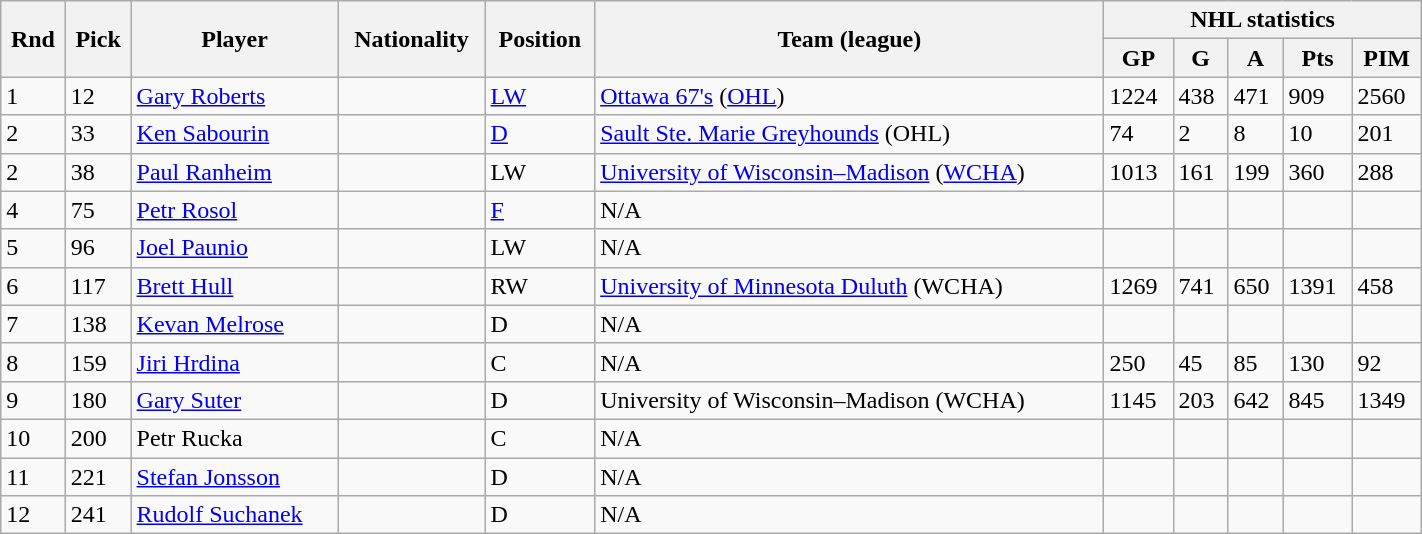<table class="wikitable"  width="75%">
<tr>
<th rowspan="2">Rnd</th>
<th rowspan="2">Pick</th>
<th rowspan="2">Player</th>
<th rowspan="2">Nationality</th>
<th rowspan="2">Position</th>
<th rowspan="2">Team (league)</th>
<th colspan="5">NHL statistics</th>
</tr>
<tr>
<th>GP</th>
<th>G</th>
<th>A</th>
<th>Pts</th>
<th>PIM</th>
</tr>
<tr>
<td>1</td>
<td>12</td>
<td><a href='#'>Gary Roberts</a></td>
<td></td>
<td><a href='#'>LW</a></td>
<td><a href='#'>Ottawa 67's</a> (<a href='#'>OHL</a>)</td>
<td>1224</td>
<td>438</td>
<td>471</td>
<td>909</td>
<td>2560</td>
</tr>
<tr>
<td>2</td>
<td>33</td>
<td><a href='#'>Ken Sabourin</a></td>
<td></td>
<td><a href='#'>D</a></td>
<td><a href='#'>Sault Ste. Marie Greyhounds</a> (OHL)</td>
<td>74</td>
<td>2</td>
<td>8</td>
<td>10</td>
<td>201</td>
</tr>
<tr>
<td>2</td>
<td>38</td>
<td><a href='#'>Paul Ranheim</a></td>
<td></td>
<td>LW</td>
<td><a href='#'>University of Wisconsin–Madison</a> (<a href='#'>WCHA</a>)</td>
<td>1013</td>
<td>161</td>
<td>199</td>
<td>360</td>
<td>288</td>
</tr>
<tr>
<td>4</td>
<td>75</td>
<td><a href='#'>Petr Rosol</a></td>
<td></td>
<td><a href='#'>F</a></td>
<td>N/A</td>
<td></td>
<td></td>
<td></td>
<td></td>
<td></td>
</tr>
<tr>
<td>5</td>
<td>96</td>
<td><a href='#'>Joel Paunio</a></td>
<td></td>
<td>LW</td>
<td>N/A</td>
<td></td>
<td></td>
<td></td>
<td></td>
<td></td>
</tr>
<tr>
<td>6</td>
<td>117</td>
<td><a href='#'>Brett Hull</a></td>
<td></td>
<td>RW</td>
<td><a href='#'>University of Minnesota Duluth</a> (WCHA)</td>
<td>1269</td>
<td>741</td>
<td>650</td>
<td>1391</td>
<td>458</td>
</tr>
<tr>
<td>7</td>
<td>138</td>
<td><a href='#'>Kevan Melrose</a></td>
<td></td>
<td>D</td>
<td>N/A</td>
<td></td>
<td></td>
<td></td>
<td></td>
<td></td>
</tr>
<tr>
<td>8</td>
<td>159</td>
<td><a href='#'>Jiri Hrdina</a></td>
<td></td>
<td>C</td>
<td>N/A</td>
<td>250</td>
<td>45</td>
<td>85</td>
<td>130</td>
<td>92</td>
</tr>
<tr>
<td>9</td>
<td>180</td>
<td><a href='#'>Gary Suter</a></td>
<td></td>
<td>D</td>
<td>University of Wisconsin–Madison (WCHA)</td>
<td>1145</td>
<td>203</td>
<td>642</td>
<td>845</td>
<td>1349</td>
</tr>
<tr>
<td>10</td>
<td>200</td>
<td>Petr Rucka</td>
<td></td>
<td>C</td>
<td>N/A</td>
<td></td>
<td></td>
<td></td>
<td></td>
<td></td>
</tr>
<tr>
<td>11</td>
<td>221</td>
<td><a href='#'>Stefan Jonsson</a></td>
<td></td>
<td>D</td>
<td>N/A</td>
<td></td>
<td></td>
<td></td>
<td></td>
<td></td>
</tr>
<tr>
<td>12</td>
<td>241</td>
<td><a href='#'>Rudolf Suchanek</a></td>
<td></td>
<td>D</td>
<td>N/A</td>
<td></td>
<td></td>
<td></td>
<td></td>
<td></td>
</tr>
</table>
